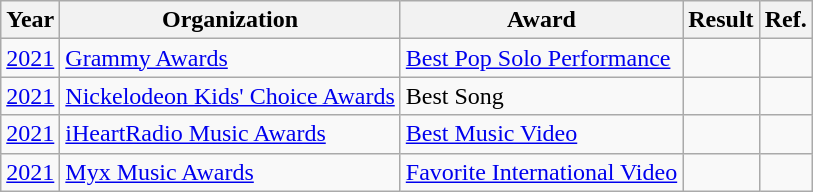<table class="wikitable plainrowheaders">
<tr>
<th>Year</th>
<th>Organization</th>
<th>Award</th>
<th>Result</th>
<th>Ref.</th>
</tr>
<tr>
<td><a href='#'>2021</a></td>
<td><a href='#'>Grammy Awards</a></td>
<td><a href='#'>Best Pop Solo Performance</a></td>
<td></td>
<td style="text-align:center;"></td>
</tr>
<tr>
<td><a href='#'>2021</a></td>
<td><a href='#'>Nickelodeon Kids' Choice Awards</a></td>
<td>Best Song</td>
<td></td>
<td style="text-align:center;"></td>
</tr>
<tr>
<td><a href='#'>2021</a></td>
<td><a href='#'>iHeartRadio Music Awards</a></td>
<td><a href='#'>Best Music Video</a></td>
<td></td>
<td style="text-align:center;"></td>
</tr>
<tr>
<td><a href='#'>2021</a></td>
<td><a href='#'>Myx Music Awards</a></td>
<td><a href='#'>Favorite International Video</a></td>
<td></td>
<td style="text-align:center;"></td>
</tr>
</table>
